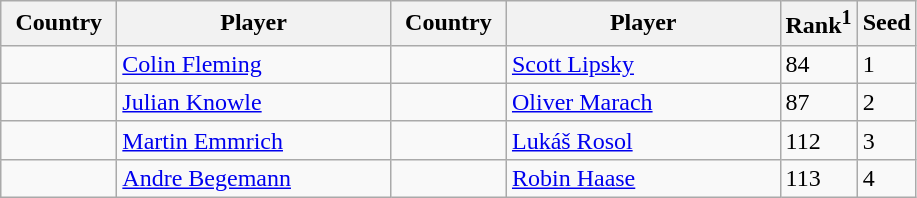<table class="sortable wikitable">
<tr>
<th width="70">Country</th>
<th width="175">Player</th>
<th width="70">Country</th>
<th width="175">Player</th>
<th>Rank<sup>1</sup></th>
<th>Seed</th>
</tr>
<tr>
<td></td>
<td><a href='#'>Colin Fleming</a></td>
<td></td>
<td><a href='#'>Scott Lipsky</a></td>
<td>84</td>
<td>1</td>
</tr>
<tr>
<td></td>
<td><a href='#'>Julian Knowle</a></td>
<td></td>
<td><a href='#'>Oliver Marach</a></td>
<td>87</td>
<td>2</td>
</tr>
<tr>
<td></td>
<td><a href='#'>Martin Emmrich</a></td>
<td></td>
<td><a href='#'>Lukáš Rosol</a></td>
<td>112</td>
<td>3</td>
</tr>
<tr>
<td></td>
<td><a href='#'>Andre Begemann</a></td>
<td></td>
<td><a href='#'>Robin Haase</a></td>
<td>113</td>
<td>4</td>
</tr>
</table>
